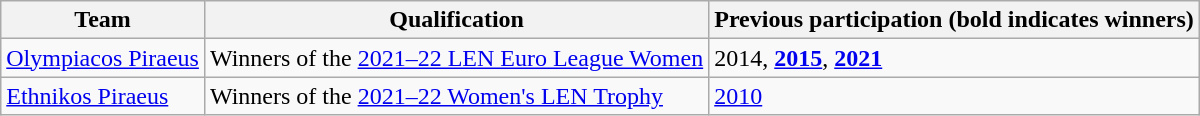<table class="wikitable">
<tr>
<th>Team</th>
<th>Qualification</th>
<th>Previous participation (bold indicates winners)</th>
</tr>
<tr>
<td> <a href='#'>Olympiacos Piraeus</a></td>
<td>Winners of the <a href='#'>2021–22 LEN Euro League Women</a></td>
<td>2014, <strong><a href='#'>2015</a></strong>, <strong><a href='#'>2021</a></strong></td>
</tr>
<tr>
<td> <a href='#'>Ethnikos Piraeus</a></td>
<td>Winners of the <a href='#'>2021–22 Women's LEN Trophy</a></td>
<td><a href='#'>2010</a></td>
</tr>
</table>
